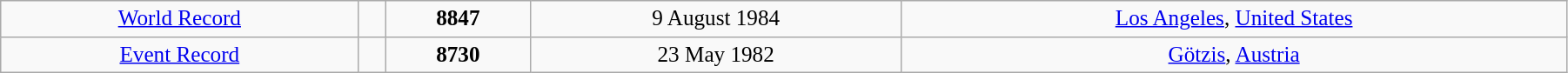<table class="wikitable" style=" text-align:center; font-size:105%;" width="95%">
<tr>
<td><a href='#'>World Record</a></td>
<td></td>
<td><strong>8847</strong> </td>
<td>9 August 1984</td>
<td> <a href='#'>Los Angeles</a>, <a href='#'>United States</a></td>
</tr>
<tr>
<td><a href='#'>Event Record</a></td>
<td></td>
<td><strong>8730</strong></td>
<td>23 May 1982</td>
<td> <a href='#'>Götzis</a>, <a href='#'>Austria</a></td>
</tr>
</table>
